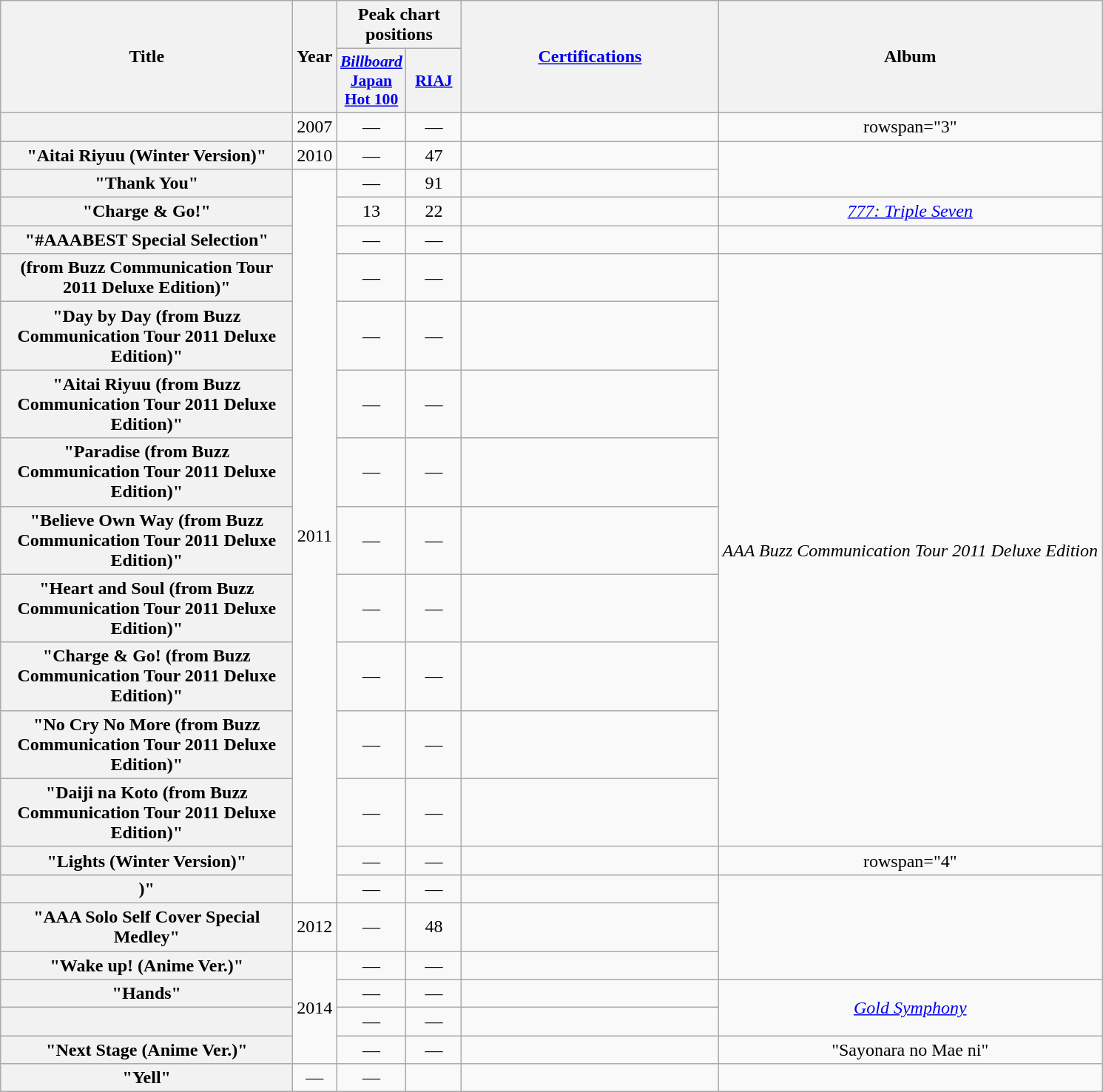<table class="wikitable plainrowheaders" style="text-align:center;" border="1">
<tr>
<th scope="col" rowspan="2" style="width:16em;">Title</th>
<th scope="col" rowspan="2">Year</th>
<th scope="col" colspan="2">Peak chart positions</th>
<th scope="col" rowspan="2" style="width:14em;"><a href='#'>Certifications</a></th>
<th scope="col" rowspan="2">Album</th>
</tr>
<tr>
<th scope="col" style="width:3em;font-size:90%;"><em><a href='#'>Billboard</a></em> <a href='#'>Japan Hot 100</a><br></th>
<th scope="col" style="width:3em;font-size:90%;"><a href='#'>RIAJ</a><br></th>
</tr>
<tr>
<th scope="row"></th>
<td>2007</td>
<td>—</td>
<td>—</td>
<td></td>
<td>rowspan="3" </td>
</tr>
<tr>
<th scope="row">"Aitai Riyuu (Winter Version)"</th>
<td>2010</td>
<td>—</td>
<td>47</td>
<td></td>
</tr>
<tr>
<th scope="row">"Thank You"</th>
<td rowspan="14">2011</td>
<td>—</td>
<td>91</td>
<td></td>
</tr>
<tr>
<th scope="row">"Charge & Go!"</th>
<td>13</td>
<td>22</td>
<td></td>
<td><em><a href='#'>777: Triple Seven</a></em></td>
</tr>
<tr>
<th scope="row">"#AAABEST Special Selection"</th>
<td>—</td>
<td>—</td>
<td></td>
<td></td>
</tr>
<tr>
<th scope="row"> (from Buzz Communication Tour 2011 Deluxe Edition)"</th>
<td>—</td>
<td>—</td>
<td></td>
<td rowspan="9"><em>AAA Buzz Communication Tour 2011 Deluxe Edition</em></td>
</tr>
<tr>
<th scope="row">"Day by Day (from Buzz Communication Tour 2011 Deluxe Edition)"</th>
<td>—</td>
<td>—</td>
<td></td>
</tr>
<tr>
<th scope="row">"Aitai Riyuu (from Buzz Communication Tour 2011 Deluxe Edition)"</th>
<td>—</td>
<td>—</td>
<td></td>
</tr>
<tr>
<th scope="row">"Paradise (from Buzz Communication Tour 2011 Deluxe Edition)"</th>
<td>—</td>
<td>—</td>
<td></td>
</tr>
<tr>
<th scope="row">"Believe Own Way (from Buzz Communication Tour 2011 Deluxe Edition)"</th>
<td>—</td>
<td>—</td>
<td></td>
</tr>
<tr>
<th scope="row">"Heart and Soul (from Buzz Communication Tour 2011 Deluxe Edition)"</th>
<td>—</td>
<td>—</td>
<td></td>
</tr>
<tr>
<th scope="row">"Charge & Go! (from Buzz Communication Tour 2011 Deluxe Edition)"</th>
<td>—</td>
<td>—</td>
<td></td>
</tr>
<tr>
<th scope="row">"No Cry No More (from Buzz Communication Tour 2011 Deluxe Edition)"</th>
<td>—</td>
<td>—</td>
<td></td>
</tr>
<tr>
<th scope="row">"Daiji na Koto (from Buzz Communication Tour 2011 Deluxe Edition)"</th>
<td>—</td>
<td>—</td>
<td></td>
</tr>
<tr>
<th scope="row">"Lights (Winter Version)"</th>
<td>—</td>
<td>—</td>
<td></td>
<td>rowspan="4" </td>
</tr>
<tr>
<th scope="row">)"</th>
<td>—</td>
<td>—</td>
<td></td>
</tr>
<tr>
<th scope="row">"AAA Solo Self Cover Special Medley"</th>
<td>2012</td>
<td>—</td>
<td>48</td>
<td></td>
</tr>
<tr>
<th scope="row">"Wake up! (Anime Ver.)"</th>
<td rowspan="4">2014</td>
<td>—</td>
<td>—</td>
<td></td>
</tr>
<tr>
<th scope="row">"Hands"</th>
<td>—</td>
<td>—</td>
<td></td>
<td rowspan="2"><em><a href='#'>Gold Symphony</a></em></td>
</tr>
<tr>
<th scope="row"></th>
<td>—</td>
<td>—</td>
<td></td>
</tr>
<tr>
<th scope="row">"Next Stage (Anime Ver.)"</th>
<td>—</td>
<td>—</td>
<td></td>
<td>"Sayonara no Mae ni"</td>
</tr>
<tr>
<th scope="row">"Yell"</th>
<td>—</td>
<td>—</td>
<td></td>
<td></td>
<td></td>
</tr>
</table>
